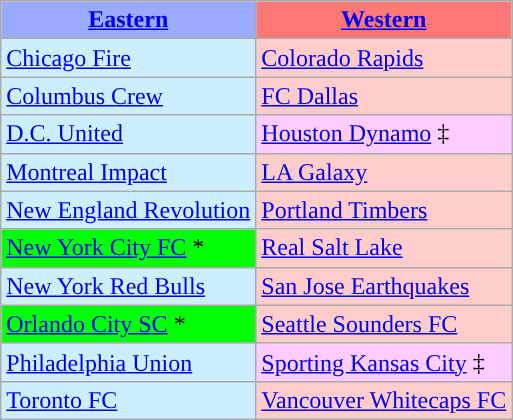<table class="wikitable">
<tr>
<th style="background-color: #9AF;"><a href='#'>Eastern</a></th>
<th style="background-color: #F77;"><a href='#'>Western</a></th>
</tr>
<tr>
<td style="background-color: #CEF;"><a href='#'>Chicago Fire</a></td>
<td style="background-color: #FCC;"><a href='#'>Colorado Rapids</a></td>
</tr>
<tr>
<td style="background-color: #CEF;"><a href='#'>Columbus Crew</a></td>
<td style="background-color: #FCC;"><a href='#'>FC Dallas</a></td>
</tr>
<tr>
<td style="background-color: #CEF;"><a href='#'>D.C. United</a></td>
<td style="background-color: #FCF;"><a href='#'>Houston Dynamo</a> ‡</td>
</tr>
<tr>
<td style="background-color: #CEF;"><a href='#'>Montreal Impact</a></td>
<td style="background-color: #FCC;"><a href='#'>LA Galaxy</a></td>
</tr>
<tr>
<td style="background-color: #CEF;"><a href='#'>New England Revolution</a></td>
<td style="background-color: #FCC;"><a href='#'>Portland Timbers</a></td>
</tr>
<tr>
<td style="background-color: #0F0;"><a href='#'>New York City FC</a> *</td>
<td style="background-color: #FCC;"><a href='#'>Real Salt Lake</a></td>
</tr>
<tr>
<td style="background-color: #CEF;"><a href='#'>New York Red Bulls</a></td>
<td style="background-color: #FCC;"><a href='#'>San Jose Earthquakes</a></td>
</tr>
<tr>
<td style="background-color: #0F0;"><a href='#'>Orlando City SC</a> *</td>
<td style="background-color: #FCC;"><a href='#'>Seattle Sounders FC</a></td>
</tr>
<tr>
<td style="background-color: #CEF;"><a href='#'>Philadelphia Union</a></td>
<td style="background-color: #FCF;"><a href='#'>Sporting Kansas City</a> ‡</td>
</tr>
<tr>
<td style="background-color: #CEF;"><a href='#'>Toronto FC</a></td>
<td style="background-color: #FCC;"><a href='#'>Vancouver Whitecaps FC</a></td>
</tr>
</table>
